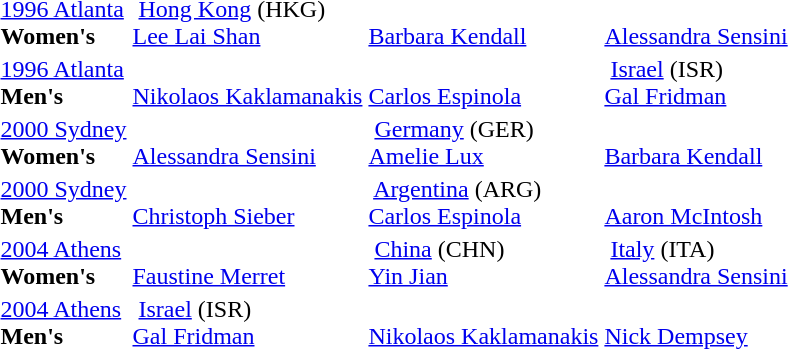<table>
<tr>
<td><a href='#'> 1996 Atlanta</a> <br><strong>Women's</strong> <br></td>
<td style="vertical-align:top;"> <a href='#'>Hong Kong</a> <span>(HKG)</span><br><a href='#'>Lee Lai Shan</a></td>
<td style="vertical-align:top;"><br><a href='#'>Barbara Kendall</a></td>
<td style="vertical-align:top;"><br><a href='#'>Alessandra Sensini</a></td>
</tr>
<tr>
<td><a href='#'> 1996 Atlanta</a> <br><strong>Men's</strong> <br></td>
<td style="vertical-align:top;"><br><a href='#'>Nikolaos Kaklamanakis</a></td>
<td style="vertical-align:top;"><br><a href='#'>Carlos Espinola</a></td>
<td style="vertical-align:top;"> <a href='#'>Israel</a> <span>(ISR)</span><br><a href='#'>Gal Fridman</a></td>
</tr>
<tr>
<td><a href='#'> 2000 Sydney</a><br><strong>Women's</strong> <br></td>
<td style="vertical-align:top;"><br><a href='#'>Alessandra Sensini</a></td>
<td style="vertical-align:top;"> <a href='#'>Germany</a> <span>(GER)</span><br><a href='#'>Amelie Lux</a></td>
<td style="vertical-align:top;"><br><a href='#'>Barbara Kendall</a></td>
</tr>
<tr>
<td><a href='#'> 2000 Sydney</a> <br><strong>Men's</strong> <br></td>
<td style="vertical-align:top;"><br><a href='#'>Christoph Sieber</a></td>
<td style="vertical-align:top;"> <a href='#'>Argentina</a> <span>(ARG)</span><br><a href='#'>Carlos Espinola</a></td>
<td style="vertical-align:top;"><br><a href='#'>Aaron McIntosh</a></td>
</tr>
<tr>
<td><a href='#'> 2004 Athens</a><br><strong>Women's</strong> <br></td>
<td style="vertical-align:top;"><br><a href='#'>Faustine Merret</a></td>
<td style="vertical-align:top;"> <a href='#'>China</a> <span>(CHN)</span><br><a href='#'>Yin Jian</a></td>
<td style="vertical-align:top;"> <a href='#'>Italy</a> <span>(ITA)</span><br><a href='#'>Alessandra Sensini</a></td>
</tr>
<tr>
<td><a href='#'> 2004 Athens</a> <br><strong>Men's</strong> <br></td>
<td style="vertical-align:top;"> <a href='#'>Israel</a> <span>(ISR)</span><br><a href='#'>Gal Fridman</a></td>
<td style="vertical-align:top;"><br><a href='#'>Nikolaos Kaklamanakis</a></td>
<td style="vertical-align:top;"><br><a href='#'>Nick Dempsey</a></td>
</tr>
</table>
